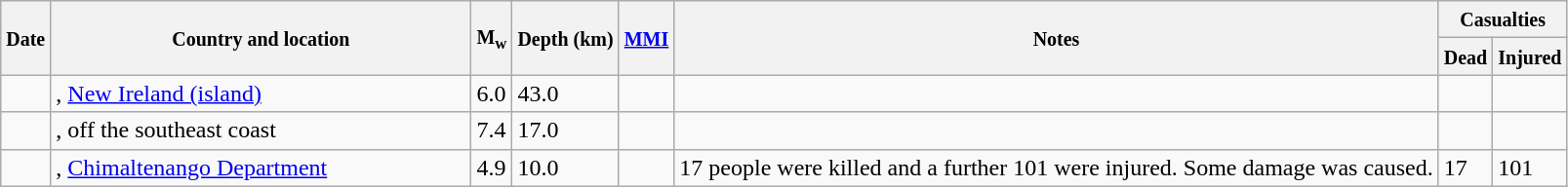<table class="wikitable sortable sort-under" style="border:1px black; margin-left:1em;">
<tr>
<th rowspan="2"><small>Date</small></th>
<th rowspan="2" style="width: 280px"><small>Country and location</small></th>
<th rowspan="2"><small>M<sub>w</sub></small></th>
<th rowspan="2"><small>Depth (km)</small></th>
<th rowspan="2"><small><a href='#'>MMI</a></small></th>
<th rowspan="2" class="unsortable"><small>Notes</small></th>
<th colspan="2"><small>Casualties</small></th>
</tr>
<tr>
<th><small>Dead</small></th>
<th><small>Injured</small></th>
</tr>
<tr>
<td></td>
<td>, <a href='#'>New Ireland (island)</a></td>
<td>6.0</td>
<td>43.0</td>
<td></td>
<td></td>
<td></td>
<td></td>
</tr>
<tr>
<td></td>
<td>, off the southeast coast</td>
<td>7.4</td>
<td>17.0</td>
<td></td>
<td></td>
<td></td>
<td></td>
</tr>
<tr>
<td></td>
<td>, <a href='#'>Chimaltenango Department</a></td>
<td>4.9</td>
<td>10.0</td>
<td></td>
<td>17 people were killed and a further 101 were injured. Some damage was caused.</td>
<td>17</td>
<td>101</td>
</tr>
</table>
